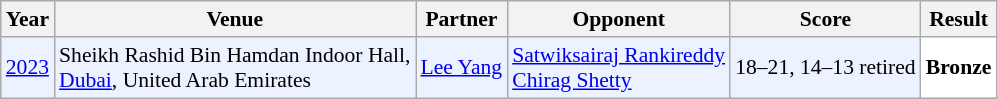<table class="sortable wikitable" style="font-size: 90%">
<tr>
<th>Year</th>
<th>Venue</th>
<th>Partner</th>
<th>Opponent</th>
<th>Score</th>
<th>Result</th>
</tr>
<tr style="background:#ECF2FF">
<td align="center"><a href='#'>2023</a></td>
<td align="left">Sheikh Rashid Bin Hamdan Indoor Hall,<br><a href='#'>Dubai</a>, United Arab Emirates</td>
<td align="left"> <a href='#'>Lee Yang</a></td>
<td align="left"> <a href='#'>Satwiksairaj Rankireddy</a><br> <a href='#'>Chirag Shetty</a></td>
<td align="left">18–21, 14–13 retired</td>
<td style="text-align:left; background:white"> <strong>Bronze</strong></td>
</tr>
</table>
